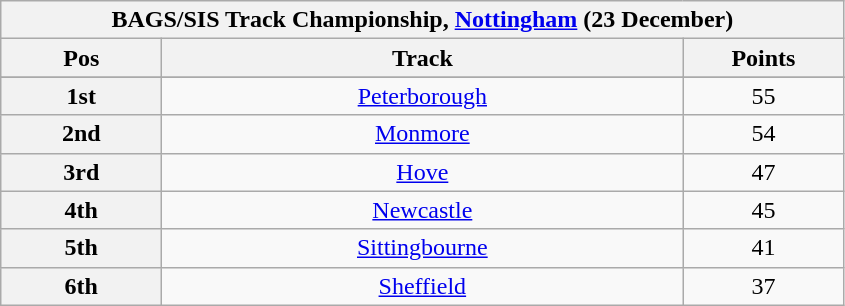<table class="wikitable">
<tr>
<th colspan="3">BAGS/SIS Track Championship, <a href='#'>Nottingham</a> (23 December)</th>
</tr>
<tr>
<th width=100>Pos</th>
<th width=340>Track</th>
<th width=100>Points</th>
</tr>
<tr>
</tr>
<tr align=center>
<th>1st</th>
<td><a href='#'>Peterborough</a></td>
<td align-center>55</td>
</tr>
<tr align=center>
<th>2nd</th>
<td><a href='#'>Monmore</a></td>
<td align-center>54</td>
</tr>
<tr align=center>
<th>3rd</th>
<td><a href='#'>Hove</a></td>
<td align-center>47</td>
</tr>
<tr align=center>
<th>4th</th>
<td><a href='#'>Newcastle</a></td>
<td align-center>45</td>
</tr>
<tr align=center>
<th>5th</th>
<td><a href='#'>Sittingbourne</a></td>
<td align-center>41</td>
</tr>
<tr align=center>
<th>6th</th>
<td><a href='#'>Sheffield</a></td>
<td align-center>37</td>
</tr>
</table>
